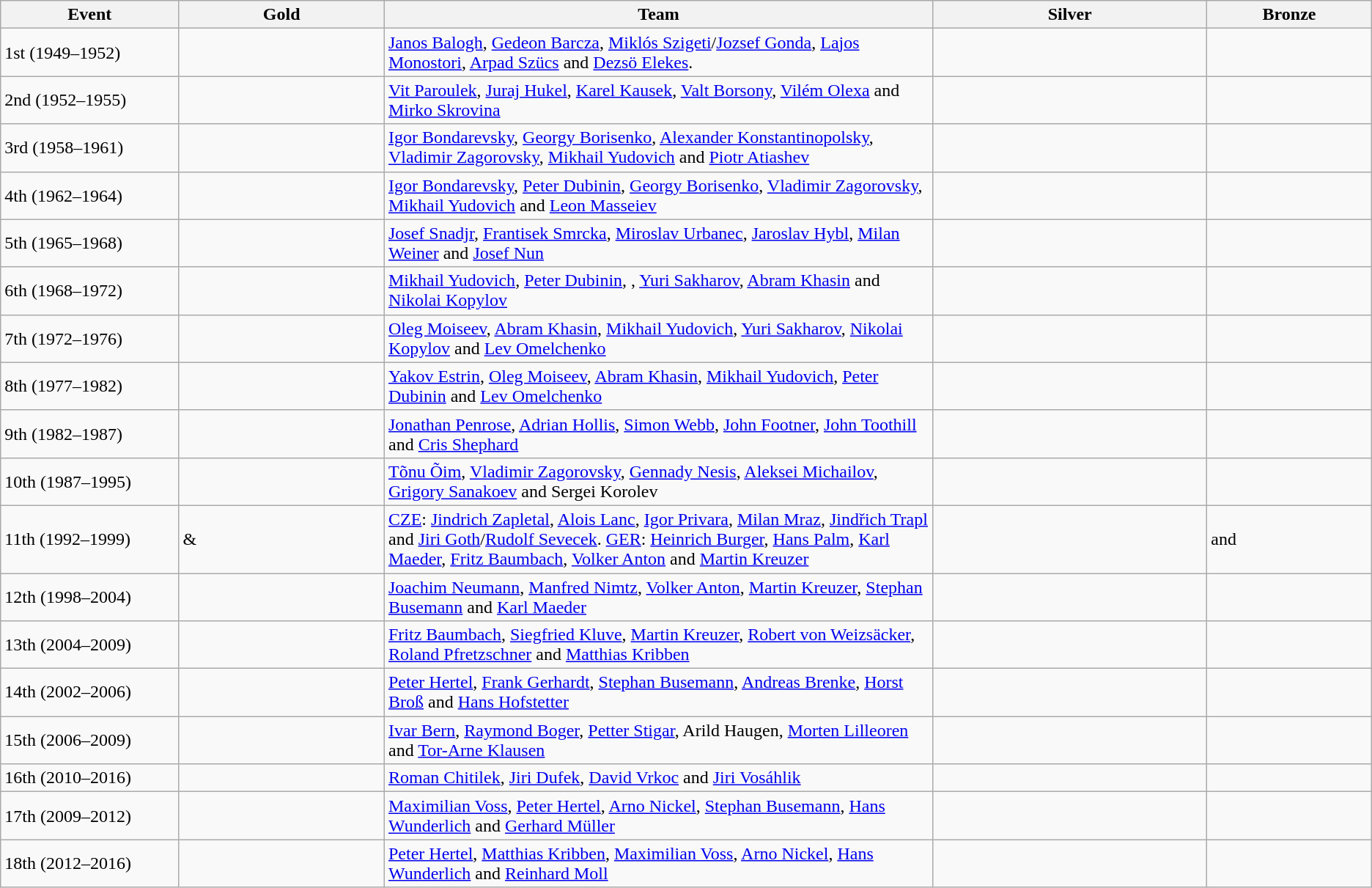<table class="wikitable">
<tr>
<th width=13%>Event</th>
<th width=15%>Gold</th>
<th width=40%>Team</th>
<th width=20%>Silver</th>
<th width=20%>Bronze</th>
</tr>
<tr>
<td>1st (1949–1952)</td>
<td></td>
<td><a href='#'>Janos Balogh</a>, <a href='#'>Gedeon Barcza</a>, <a href='#'>Miklós Szigeti</a>/<a href='#'>Jozsef Gonda</a>, <a href='#'>Lajos Monostori</a>, <a href='#'>Arpad Szücs</a> and <a href='#'>Dezsö Elekes</a>.</td>
<td></td>
<td></td>
</tr>
<tr>
<td>2nd (1952–1955)</td>
<td></td>
<td><a href='#'>Vit Paroulek</a>, <a href='#'>Juraj Hukel</a>, <a href='#'>Karel Kausek</a>, <a href='#'>Valt Borsony</a>, <a href='#'>Vilém Olexa</a> and <a href='#'>Mirko Skrovina</a></td>
<td></td>
<td></td>
</tr>
<tr>
<td>3rd (1958–1961)</td>
<td></td>
<td><a href='#'>Igor Bondarevsky</a>, <a href='#'>Georgy Borisenko</a>, <a href='#'>Alexander Konstantinopolsky</a>, <a href='#'>Vladimir Zagorovsky</a>, <a href='#'>Mikhail Yudovich</a> and <a href='#'>Piotr Atiashev</a></td>
<td></td>
<td></td>
</tr>
<tr>
<td>4th (1962–1964)</td>
<td></td>
<td><a href='#'>Igor Bondarevsky</a>, <a href='#'>Peter Dubinin</a>, <a href='#'>Georgy Borisenko</a>, <a href='#'>Vladimir Zagorovsky</a>, <a href='#'>Mikhail Yudovich</a> and <a href='#'>Leon Masseiev</a></td>
<td></td>
<td></td>
</tr>
<tr>
<td>5th (1965–1968)</td>
<td></td>
<td><a href='#'>Josef Snadjr</a>, <a href='#'>Frantisek Smrcka</a>, <a href='#'>Miroslav Urbanec</a>, <a href='#'>Jaroslav Hybl</a>, <a href='#'>Milan Weiner</a> and <a href='#'>Josef Nun</a></td>
<td></td>
<td></td>
</tr>
<tr>
<td>6th (1968–1972)</td>
<td></td>
<td><a href='#'>Mikhail Yudovich</a>, <a href='#'>Peter Dubinin</a>, , <a href='#'>Yuri Sakharov</a>, <a href='#'>Abram Khasin</a> and <a href='#'>Nikolai Kopylov</a></td>
<td></td>
<td></td>
</tr>
<tr>
<td>7th (1972–1976)</td>
<td></td>
<td><a href='#'>Oleg Moiseev</a>, <a href='#'>Abram Khasin</a>, <a href='#'>Mikhail Yudovich</a>, <a href='#'>Yuri Sakharov</a>, <a href='#'>Nikolai Kopylov</a> and <a href='#'>Lev Omelchenko</a></td>
<td></td>
<td></td>
</tr>
<tr>
<td>8th (1977–1982)</td>
<td></td>
<td><a href='#'>Yakov Estrin</a>, <a href='#'>Oleg Moiseev</a>, <a href='#'>Abram Khasin</a>, <a href='#'>Mikhail Yudovich</a>, <a href='#'>Peter Dubinin</a> and <a href='#'>Lev Omelchenko</a></td>
<td></td>
<td></td>
</tr>
<tr>
<td>9th  (1982–1987)</td>
<td></td>
<td><a href='#'>Jonathan Penrose</a>, <a href='#'>Adrian Hollis</a>, <a href='#'>Simon Webb</a>, <a href='#'>John Footner</a>, <a href='#'>John Toothill</a> and <a href='#'>Cris Shephard</a></td>
<td></td>
<td></td>
</tr>
<tr>
<td>10th (1987–1995)</td>
<td></td>
<td><a href='#'>Tõnu Õim</a>, <a href='#'>Vladimir Zagorovsky</a>, <a href='#'>Gennady Nesis</a>, <a href='#'>Aleksei Michailov</a>, <a href='#'>Grigory Sanakoev</a> and Sergei Korolev</td>
<td></td>
<td></td>
</tr>
<tr>
<td>11th (1992–1999)</td>
<td> & </td>
<td><a href='#'>CZE</a>: <a href='#'>Jindrich Zapletal</a>, <a href='#'>Alois Lanc</a>, <a href='#'>Igor Privara</a>, <a href='#'>Milan Mraz</a>, <a href='#'>Jindřich Trapl</a> and <a href='#'>Jiri Goth</a>/<a href='#'>Rudolf Sevecek</a>. <a href='#'>GER</a>: <a href='#'>Heinrich Burger</a>, <a href='#'>Hans Palm</a>, <a href='#'>Karl Maeder</a>, <a href='#'>Fritz Baumbach</a>, <a href='#'>Volker Anton</a> and <a href='#'>Martin Kreuzer</a></td>
<td></td>
<td> and </td>
</tr>
<tr>
<td>12th (1998–2004)</td>
<td></td>
<td><a href='#'>Joachim Neumann</a>, <a href='#'>Manfred Nimtz</a>, <a href='#'>Volker Anton</a>, <a href='#'>Martin Kreuzer</a>, <a href='#'>Stephan Busemann</a> and <a href='#'>Karl Maeder</a></td>
<td></td>
<td></td>
</tr>
<tr>
<td>13th (2004–2009)</td>
<td></td>
<td><a href='#'>Fritz Baumbach</a>, <a href='#'>Siegfried Kluve</a>, <a href='#'>Martin Kreuzer</a>, <a href='#'>Robert von Weizsäcker</a>, <a href='#'>Roland Pfretzschner</a> and <a href='#'>Matthias Kribben</a></td>
<td></td>
<td></td>
</tr>
<tr>
<td>14th (2002–2006)</td>
<td></td>
<td><a href='#'>Peter Hertel</a>, <a href='#'>Frank Gerhardt</a>, <a href='#'>Stephan Busemann</a>, <a href='#'>Andreas Brenke</a>, <a href='#'>Horst Broß</a> and <a href='#'>Hans Hofstetter</a></td>
<td></td>
<td></td>
</tr>
<tr>
<td>15th (2006–2009)</td>
<td></td>
<td><a href='#'>Ivar Bern</a>, <a href='#'>Raymond Boger</a>, <a href='#'>Petter Stigar</a>, Arild Haugen, <a href='#'>Morten Lilleoren</a> and <a href='#'>Tor-Arne Klausen</a></td>
<td></td>
<td></td>
</tr>
<tr>
<td>16th (2010–2016)</td>
<td></td>
<td><a href='#'>Roman Chitilek</a>, <a href='#'>Jiri Dufek</a>, <a href='#'>David Vrkoc</a> and <a href='#'>Jiri Vosáhlik</a></td>
<td></td>
<td></td>
</tr>
<tr>
<td>17th (2009–2012)</td>
<td></td>
<td><a href='#'>Maximilian Voss</a>, <a href='#'>Peter Hertel</a>, <a href='#'>Arno Nickel</a>, <a href='#'>Stephan Busemann</a>, <a href='#'>Hans Wunderlich</a> and <a href='#'>Gerhard Müller</a></td>
<td></td>
<td></td>
</tr>
<tr>
<td>18th (2012–2016)</td>
<td></td>
<td><a href='#'>Peter Hertel</a>, <a href='#'>Matthias Kribben</a>, <a href='#'>Maximilian Voss</a>, <a href='#'>Arno Nickel</a>, <a href='#'>Hans Wunderlich</a> and <a href='#'>Reinhard Moll</a></td>
<td></td>
<td></td>
</tr>
</table>
